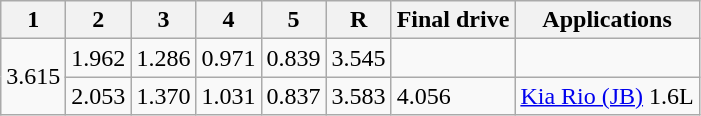<table class=wikitable>
<tr>
<th>1</th>
<th>2</th>
<th>3</th>
<th>4</th>
<th>5</th>
<th>R</th>
<th>Final drive</th>
<th>Applications</th>
</tr>
<tr>
<td rowspan=2>3.615</td>
<td>1.962</td>
<td>1.286</td>
<td>0.971</td>
<td>0.839</td>
<td>3.545</td>
<td></td>
<td></td>
</tr>
<tr>
<td>2.053</td>
<td>1.370</td>
<td>1.031</td>
<td>0.837</td>
<td>3.583</td>
<td>4.056</td>
<td><a href='#'>Kia Rio (JB)</a> 1.6L</td>
</tr>
</table>
